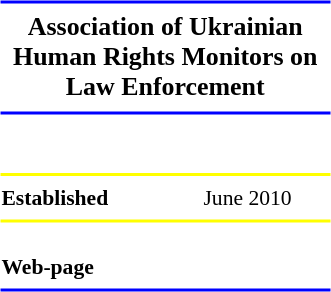<table class="toccolours" style="float: right; margin: 0 0 .5em .5em; width: 16em; font-size: 90%;" cellspacing="5">
<tr>
<td colspan="2" bgcolor="#0000FF"></td>
</tr>
<tr>
<th colspan="2" style="text-align: center; font-size: larger;">Association of Ukrainian Human Rights Monitors on Law Enforcement</th>
</tr>
<tr>
<td colspan="2" bgcolor="#0000FF"></td>
</tr>
<tr>
<td colspan="2" style="padding: 1em 0; text-align: center;"></td>
</tr>
<tr>
<td colspan="2" bgcolor="#FFFF00"></td>
</tr>
<tr style="vertical-align: top; text-align: left;">
<td><strong>Established</strong></td>
<td>June 2010</td>
</tr>
<tr>
<td colspan="2" bgcolor="#FFFF00"></td>
</tr>
<tr style="vertical-align: top; text-align: left;">
</tr>
<tr style="vertical-align: top; text-align: left;">
</tr>
<tr>
</tr>
<tr style="vertical-align: top; text-align: left;">
<td><strong>Web-page</strong></td>
<td></td>
</tr>
<tr>
<td colspan="2" bgcolor="#0000FF"></td>
</tr>
<tr>
</tr>
</table>
